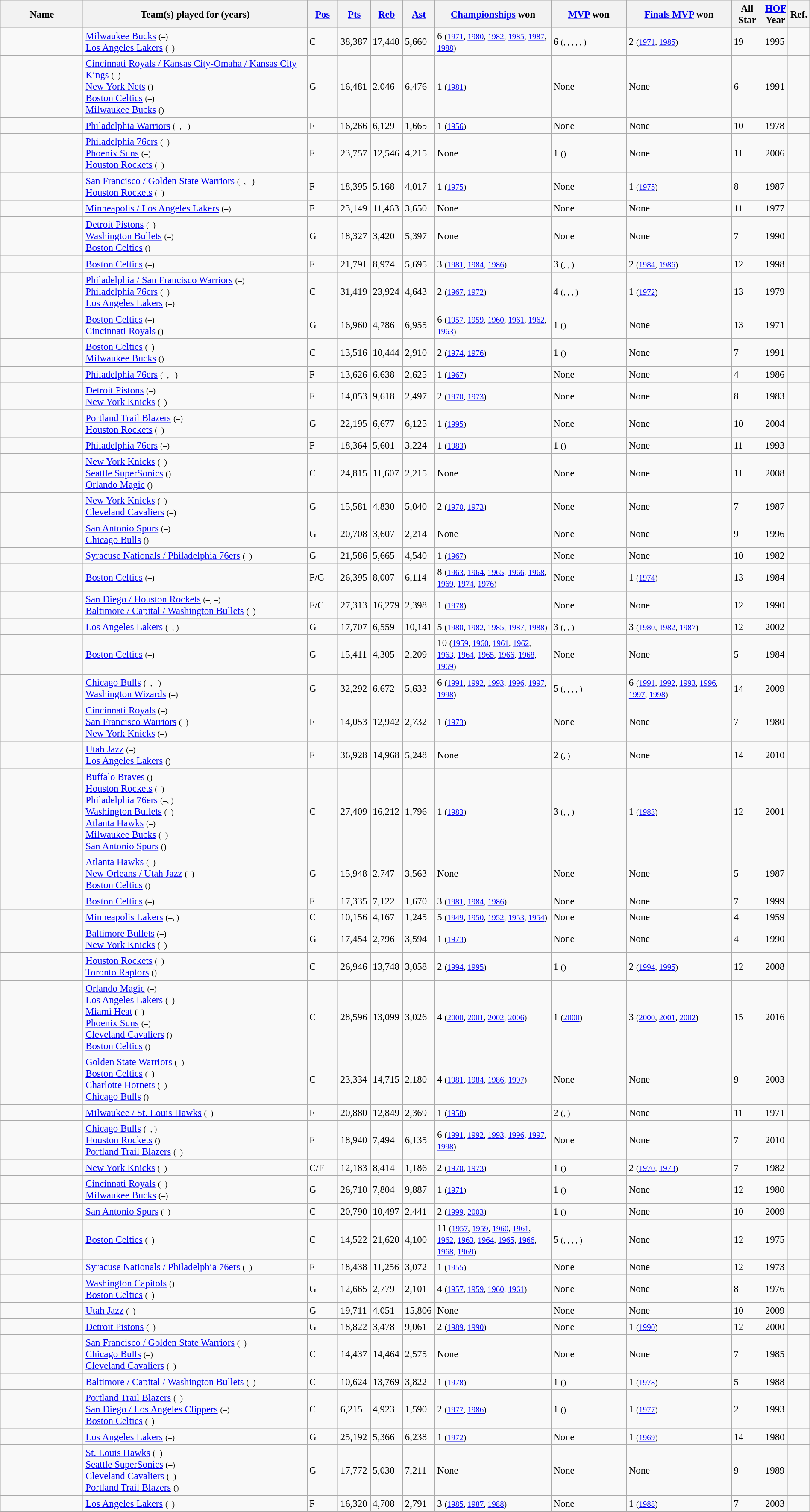<table class="wikitable sortable" style="font-size:95%; width:100%">
<tr>
<th style="width:11%;">Name</th>
<th style="width:30%;" class="unsortable">Team(s) played for (years)</th>
<th style="width:4%;"><a href='#'>Pos</a></th>
<th style="width:4%;"><a href='#'>Pts</a></th>
<th style="width:4%;"><a href='#'>Reb</a></th>
<th style="width:4%;"><a href='#'>Ast</a></th>
<th style="width:15%;"><a href='#'>Championships</a> won</th>
<th style="width:10%;"><a href='#'>MVP</a> won</th>
<th style="width:14%;"><a href='#'>Finals MVP</a> won</th>
<th style="width:4%;">All Star</th>
<th style="width:4%;"><a href='#'>HOF</a> Year</th>
<th style="width:2%;" class="unsortable">Ref.</th>
</tr>
<tr>
<td></td>
<td><a href='#'>Milwaukee Bucks</a> <small>(–)</small><br><a href='#'>Los Angeles Lakers</a> <small>(–)</small></td>
<td>C</td>
<td>38,387</td>
<td>17,440</td>
<td>5,660</td>
<td> 6 <small>(<a href='#'>1971</a>, <a href='#'>1980</a>, <a href='#'>1982</a>, <a href='#'>1985</a>, <a href='#'>1987</a>, <a href='#'>1988</a>)</small></td>
<td> 6 <small>(, , , , , )</small></td>
<td> 2 <small>(<a href='#'>1971</a>, <a href='#'>1985</a>)</small></td>
<td>19</td>
<td>1995</td>
<td align=center></td>
</tr>
<tr>
<td></td>
<td><a href='#'>Cincinnati Royals / Kansas City-Omaha / Kansas City Kings</a> <small>(–)</small><br><a href='#'>New York Nets</a> <small>()</small><br><a href='#'>Boston Celtics</a> <small>(–)</small><br><a href='#'>Milwaukee Bucks</a> <small>()</small></td>
<td>G</td>
<td>16,481</td>
<td>2,046</td>
<td>6,476</td>
<td> 1 <small>(<a href='#'>1981</a>)</small></td>
<td> None</td>
<td> None</td>
<td>6</td>
<td>1991</td>
<td align=center></td>
</tr>
<tr>
<td></td>
<td><a href='#'>Philadelphia Warriors</a> <small>(–, –)</small></td>
<td>F</td>
<td>16,266</td>
<td>6,129</td>
<td>1,665</td>
<td> 1 <small>(<a href='#'>1956</a>)</small></td>
<td> None</td>
<td> None</td>
<td>10</td>
<td>1978</td>
<td align=center></td>
</tr>
<tr>
<td><em></em></td>
<td><a href='#'>Philadelphia 76ers</a> <small>(–)</small><br><a href='#'>Phoenix Suns</a> <small>(–)</small><br><a href='#'>Houston Rockets</a> <small>(–)</small></td>
<td>F</td>
<td>23,757</td>
<td>12,546</td>
<td>4,215</td>
<td> None</td>
<td> 1 <small>()</small></td>
<td> None</td>
<td>11</td>
<td>2006</td>
<td align=center></td>
</tr>
<tr>
<td></td>
<td><a href='#'>San Francisco / Golden State Warriors</a> <small>(–, –)</small><br><a href='#'>Houston Rockets</a> <small>(–)</small></td>
<td>F</td>
<td>18,395</td>
<td>5,168</td>
<td>4,017</td>
<td> 1 <small>(<a href='#'>1975</a>)</small></td>
<td> None</td>
<td> 1 <small>(<a href='#'>1975</a>)</small></td>
<td>8</td>
<td>1987</td>
<td align=center></td>
</tr>
<tr>
<td></td>
<td><a href='#'>Minneapolis / Los Angeles Lakers</a> <small>(–)</small></td>
<td>F</td>
<td>23,149</td>
<td>11,463</td>
<td>3,650</td>
<td> None</td>
<td> None</td>
<td> None</td>
<td>11</td>
<td>1977</td>
<td align=center></td>
</tr>
<tr>
<td></td>
<td><a href='#'>Detroit Pistons</a> <small>(–)</small><br><a href='#'>Washington Bullets</a> <small>(–)</small><br><a href='#'>Boston Celtics</a> <small>()</small></td>
<td>G</td>
<td>18,327</td>
<td>3,420</td>
<td>5,397</td>
<td> None</td>
<td> None</td>
<td> None</td>
<td>7</td>
<td>1990</td>
<td align=center></td>
</tr>
<tr>
<td></td>
<td><a href='#'>Boston Celtics</a> <small>(–)</small></td>
<td>F</td>
<td>21,791</td>
<td>8,974</td>
<td>5,695</td>
<td> 3 <small>(<a href='#'>1981</a>, <a href='#'>1984</a>, <a href='#'>1986</a>)</small></td>
<td> 3 <small>(, , )</small></td>
<td> 2 <small>(<a href='#'>1984</a>, <a href='#'>1986</a>)</small></td>
<td>12</td>
<td>1998</td>
<td align=center></td>
</tr>
<tr>
<td></td>
<td><a href='#'>Philadelphia / San Francisco Warriors</a> <small>(–)</small><br><a href='#'>Philadelphia 76ers</a> <small>(–)</small><br><a href='#'>Los Angeles Lakers</a> <small>(–)</small></td>
<td>C</td>
<td>31,419</td>
<td>23,924</td>
<td>4,643</td>
<td> 2 <small>(<a href='#'>1967</a>, <a href='#'>1972</a>)</small></td>
<td> 4 <small>(, , , )</small></td>
<td> 1 <small>(<a href='#'>1972</a>)</small></td>
<td>13</td>
<td>1979</td>
<td align=center></td>
</tr>
<tr>
<td></td>
<td><a href='#'>Boston Celtics</a> <small>(–)</small><br><a href='#'>Cincinnati Royals</a> <small>()</small></td>
<td>G</td>
<td>16,960</td>
<td>4,786</td>
<td>6,955</td>
<td> 6 <small>(<a href='#'>1957</a>, <a href='#'>1959</a>, <a href='#'>1960</a>, <a href='#'>1961</a>, <a href='#'>1962</a>, <a href='#'>1963</a>)</small></td>
<td> 1 <small>()</small></td>
<td> None</td>
<td>13</td>
<td>1971</td>
<td align=center></td>
</tr>
<tr>
<td></td>
<td><a href='#'>Boston Celtics</a> <small>(–)</small><br><a href='#'>Milwaukee Bucks</a> <small>()</small></td>
<td>C</td>
<td>13,516</td>
<td>10,444</td>
<td>2,910</td>
<td> 2 <small>(<a href='#'>1974</a>, <a href='#'>1976</a>)</small></td>
<td> 1 <small>()</small></td>
<td> None</td>
<td>7</td>
<td>1991</td>
<td align=center></td>
</tr>
<tr>
<td></td>
<td><a href='#'>Philadelphia 76ers</a> <small>(–, –)</small></td>
<td>F</td>
<td>13,626</td>
<td>6,638</td>
<td>2,625</td>
<td> 1 <small>(<a href='#'>1967</a>)</small> </td>
<td> None</td>
<td> None</td>
<td>4</td>
<td>1986</td>
<td align=center></td>
</tr>
<tr>
<td></td>
<td><a href='#'>Detroit Pistons</a> <small>(–)</small><br><a href='#'>New York Knicks</a> <small>(–)</small></td>
<td>F</td>
<td>14,053</td>
<td>9,618</td>
<td>2,497</td>
<td> 2 <small>(<a href='#'>1970</a>, <a href='#'>1973</a>)</small></td>
<td> None</td>
<td> None</td>
<td>8</td>
<td>1983</td>
<td align=center></td>
</tr>
<tr>
<td><em></em></td>
<td><a href='#'>Portland Trail Blazers</a> <small>(–)</small><br><a href='#'>Houston Rockets</a> <small>(–)</small></td>
<td>G</td>
<td>22,195</td>
<td>6,677</td>
<td>6,125</td>
<td> 1 <small>(<a href='#'>1995</a>)</small></td>
<td> None</td>
<td> None</td>
<td>10</td>
<td>2004</td>
<td align=center></td>
</tr>
<tr>
<td></td>
<td><a href='#'>Philadelphia 76ers</a> <small>(–)</small></td>
<td>F</td>
<td>18,364</td>
<td>5,601</td>
<td>3,224</td>
<td> 1 <small>(<a href='#'>1983</a>)</small></td>
<td> 1 <small>()</small></td>
<td> None</td>
<td>11</td>
<td>1993</td>
<td align=center></td>
</tr>
<tr>
<td><em></em></td>
<td><a href='#'>New York Knicks</a> <small>(–)</small><br><a href='#'>Seattle SuperSonics</a> <small>()</small><br><a href='#'>Orlando Magic</a> <small>()</small></td>
<td>C</td>
<td>24,815</td>
<td>11,607</td>
<td>2,215</td>
<td> None</td>
<td> None</td>
<td> None</td>
<td>11</td>
<td>2008</td>
<td align=center></td>
</tr>
<tr>
<td></td>
<td><a href='#'>New York Knicks</a> <small>(–)</small><br><a href='#'>Cleveland Cavaliers</a> <small>(–)</small></td>
<td>G</td>
<td>15,581</td>
<td>4,830</td>
<td>5,040</td>
<td> 2 <small>(<a href='#'>1970</a>, <a href='#'>1973</a>)</small></td>
<td> None</td>
<td> None</td>
<td>7</td>
<td>1987</td>
<td align=center></td>
</tr>
<tr>
<td></td>
<td><a href='#'>San Antonio Spurs</a> <small>(–)</small><br><a href='#'>Chicago Bulls</a> <small>()</small></td>
<td>G</td>
<td>20,708</td>
<td>3,607</td>
<td>2,214</td>
<td> None</td>
<td> None</td>
<td> None</td>
<td>9</td>
<td>1996</td>
<td align=center></td>
</tr>
<tr>
<td></td>
<td><a href='#'>Syracuse Nationals / Philadelphia 76ers</a> <small>(–)</small></td>
<td>G</td>
<td>21,586</td>
<td>5,665</td>
<td>4,540</td>
<td> 1 <small>(<a href='#'>1967</a>)</small></td>
<td> None</td>
<td> None</td>
<td>10</td>
<td>1982</td>
<td align=center></td>
</tr>
<tr>
<td></td>
<td><a href='#'>Boston Celtics</a> <small>(–)</small></td>
<td>F/G</td>
<td>26,395</td>
<td>8,007</td>
<td>6,114</td>
<td> 8 <small>(<a href='#'>1963</a>, <a href='#'>1964</a>, <a href='#'>1965</a>, <a href='#'>1966</a>, <a href='#'>1968</a>, <a href='#'>1969</a>, <a href='#'>1974</a>, <a href='#'>1976</a>)</small></td>
<td> None</td>
<td> 1 <small>(<a href='#'>1974</a>)</small></td>
<td>13</td>
<td>1984</td>
<td align=center></td>
</tr>
<tr>
<td></td>
<td><a href='#'>San Diego / Houston Rockets</a> <small>(–, –)</small><br><a href='#'>Baltimore / Capital / Washington Bullets</a> <small>(–)</small></td>
<td>F/C</td>
<td>27,313</td>
<td>16,279</td>
<td>2,398</td>
<td> 1 <small>(<a href='#'>1978</a>)</small></td>
<td> None</td>
<td> None</td>
<td>12</td>
<td>1990</td>
<td align=center></td>
</tr>
<tr>
<td></td>
<td><a href='#'>Los Angeles Lakers</a> <small>(–, )</small></td>
<td>G</td>
<td>17,707</td>
<td>6,559</td>
<td>10,141</td>
<td> 5 <small>(<a href='#'>1980</a>, <a href='#'>1982</a>, <a href='#'>1985</a>, <a href='#'>1987</a>, <a href='#'>1988</a>)</small></td>
<td> 3 <small>(, , )</small></td>
<td> 3 <small>(<a href='#'>1980</a>, <a href='#'>1982</a>, <a href='#'>1987</a>)</small></td>
<td>12</td>
<td>2002</td>
<td align=center></td>
</tr>
<tr>
<td></td>
<td><a href='#'>Boston Celtics</a> <small>(–)</small></td>
<td>G</td>
<td>15,411</td>
<td>4,305</td>
<td>2,209</td>
<td> 10 <small>(<a href='#'>1959</a>, <a href='#'>1960</a>, <a href='#'>1961</a>, <a href='#'>1962</a>, <a href='#'>1963</a>, <a href='#'>1964</a>, <a href='#'>1965</a>, <a href='#'>1966</a>, <a href='#'>1968</a>, <a href='#'>1969</a>)</small></td>
<td> None</td>
<td> None</td>
<td>5</td>
<td>1984</td>
<td align=center></td>
</tr>
<tr>
<td><em></em></td>
<td><a href='#'>Chicago Bulls</a> <small>(–, –)</small><br><a href='#'>Washington Wizards</a> <small>(–)</small></td>
<td>G</td>
<td>32,292</td>
<td>6,672</td>
<td>5,633</td>
<td> 6 <small>(<a href='#'>1991</a>, <a href='#'>1992</a>, <a href='#'>1993</a>, <a href='#'>1996</a>, <a href='#'>1997</a>, <a href='#'>1998</a>)</small></td>
<td> 5 <small>(, , , , )</small></td>
<td> 6 <small>(<a href='#'>1991</a>, <a href='#'>1992</a>, <a href='#'>1993</a>, <a href='#'>1996</a>, <a href='#'>1997</a>, <a href='#'>1998</a>)</small></td>
<td>14</td>
<td>2009</td>
<td align=center></td>
</tr>
<tr>
<td></td>
<td><a href='#'>Cincinnati Royals</a> <small>(–)</small><br><a href='#'>San Francisco Warriors</a> <small>(–)</small><br><a href='#'>New York Knicks</a> <small>(–)</small></td>
<td>F</td>
<td>14,053</td>
<td>12,942</td>
<td>2,732</td>
<td> 1 <small>(<a href='#'>1973</a>)</small></td>
<td> None</td>
<td> None</td>
<td>7</td>
<td>1980</td>
<td align=center></td>
</tr>
<tr>
<td><em></em></td>
<td><a href='#'>Utah Jazz</a> <small>(–)</small><br><a href='#'>Los Angeles Lakers</a> <small>()</small></td>
<td>F</td>
<td>36,928</td>
<td>14,968</td>
<td>5,248</td>
<td> None</td>
<td> 2 <small>(, )</small></td>
<td> None</td>
<td>14</td>
<td>2010</td>
<td align=center></td>
</tr>
<tr>
<td></td>
<td><a href='#'>Buffalo Braves</a> <small>()</small><br><a href='#'>Houston Rockets</a> <small>(–)</small><br><a href='#'>Philadelphia 76ers</a> <small>(–, )</small><br><a href='#'>Washington Bullets</a> <small>(–)</small><br><a href='#'>Atlanta Hawks</a> <small>(–)</small><br><a href='#'>Milwaukee Bucks</a> <small>(–)</small><br><a href='#'>San Antonio Spurs</a> <small>()</small></td>
<td>C</td>
<td>27,409</td>
<td>16,212</td>
<td>1,796</td>
<td> 1 <small>(<a href='#'>1983</a>)</small></td>
<td> 3 <small>(, , )</small></td>
<td> 1 <small>(<a href='#'>1983</a>)</small></td>
<td>12</td>
<td>2001</td>
<td align=center></td>
</tr>
<tr>
<td></td>
<td><a href='#'>Atlanta Hawks</a> <small>(–)</small><br><a href='#'>New Orleans / Utah Jazz</a> <small>(–)</small><br><a href='#'>Boston Celtics</a> <small>()</small></td>
<td>G</td>
<td>15,948</td>
<td>2,747</td>
<td>3,563</td>
<td> None</td>
<td> None</td>
<td> None</td>
<td>5</td>
<td>1987</td>
<td align=center></td>
</tr>
<tr>
<td></td>
<td><a href='#'>Boston Celtics</a> <small>(–)</small></td>
<td>F</td>
<td>17,335</td>
<td>7,122</td>
<td>1,670</td>
<td> 3 <small>(<a href='#'>1981</a>, <a href='#'>1984</a>, <a href='#'>1986</a>)</small></td>
<td> None</td>
<td> None</td>
<td>7</td>
<td>1999</td>
<td align=center></td>
</tr>
<tr>
<td></td>
<td><a href='#'>Minneapolis Lakers</a> <small>(–, )</small></td>
<td>C</td>
<td>10,156</td>
<td>4,167</td>
<td>1,245</td>
<td> 5 <small>(<a href='#'>1949</a>, <a href='#'>1950</a>, <a href='#'>1952</a>, <a href='#'>1953</a>, <a href='#'>1954</a>)</small></td>
<td> None</td>
<td> None</td>
<td>4</td>
<td>1959</td>
<td align=center></td>
</tr>
<tr>
<td></td>
<td><a href='#'>Baltimore Bullets</a> <small>(–)</small><br><a href='#'>New York Knicks</a> <small>(–)</small></td>
<td>G</td>
<td>17,454</td>
<td>2,796</td>
<td>3,594</td>
<td> 1 <small>(<a href='#'>1973</a>)</small></td>
<td> None</td>
<td> None</td>
<td>4</td>
<td>1990</td>
<td align=center></td>
</tr>
<tr>
<td><em></em></td>
<td><a href='#'>Houston Rockets</a> <small>(–)</small><br><a href='#'>Toronto Raptors</a> <small>()</small></td>
<td>C</td>
<td>26,946</td>
<td>13,748</td>
<td>3,058</td>
<td> 2 <small>(<a href='#'>1994</a>, <a href='#'>1995</a>)</small></td>
<td> 1 <small>()</small></td>
<td> 2 <small>(<a href='#'>1994</a>, <a href='#'>1995</a>)</small></td>
<td>12</td>
<td>2008</td>
<td align=center></td>
</tr>
<tr>
<td><em></em></td>
<td><a href='#'>Orlando Magic</a> <small>(–)</small><br><a href='#'>Los Angeles Lakers</a> <small>(–)</small><br><a href='#'>Miami Heat</a> <small>(–)</small><br><a href='#'>Phoenix Suns</a> <small>(–)</small><br><a href='#'>Cleveland Cavaliers</a> <small>()</small><br><a href='#'>Boston Celtics</a> <small>()</small></td>
<td>C</td>
<td>28,596</td>
<td>13,099</td>
<td>3,026</td>
<td> 4 <small>(<a href='#'>2000</a>, <a href='#'>2001</a>, <a href='#'>2002</a>, <a href='#'>2006</a>)</small></td>
<td> 1 <small>(<a href='#'>2000</a>)</small></td>
<td> 3 <small>(<a href='#'>2000</a>, <a href='#'>2001</a>, <a href='#'>2002</a>)</small></td>
<td>15</td>
<td>2016</td>
<td align=center></td>
</tr>
<tr>
<td><em></em></td>
<td><a href='#'>Golden State Warriors</a> <small>(–)</small><br><a href='#'>Boston Celtics</a> <small>(–)</small><br><a href='#'>Charlotte Hornets</a> <small>(–)</small><br><a href='#'>Chicago Bulls</a> <small>()</small></td>
<td>C</td>
<td>23,334</td>
<td>14,715</td>
<td>2,180</td>
<td> 4 <small>(<a href='#'>1981</a>, <a href='#'>1984</a>, <a href='#'>1986</a>, <a href='#'>1997</a>)</small></td>
<td> None</td>
<td> None</td>
<td>9</td>
<td>2003</td>
<td align=center></td>
</tr>
<tr>
<td></td>
<td><a href='#'>Milwaukee / St. Louis Hawks</a> <small>(–)</small></td>
<td>F</td>
<td>20,880</td>
<td>12,849</td>
<td>2,369</td>
<td> 1 <small>(<a href='#'>1958</a>)</small></td>
<td> 2 <small>(, )</small></td>
<td> None</td>
<td>11</td>
<td>1971</td>
<td align=center></td>
</tr>
<tr>
<td><em></em></td>
<td><a href='#'>Chicago Bulls</a> <small>(–, )</small><br><a href='#'>Houston Rockets</a> <small>()</small><br><a href='#'>Portland Trail Blazers</a> <small>(–)</small></td>
<td>F</td>
<td>18,940</td>
<td>7,494</td>
<td>6,135</td>
<td> 6 <small>(<a href='#'>1991</a>, <a href='#'>1992</a>, <a href='#'>1993</a>, <a href='#'>1996</a>, <a href='#'>1997</a>, <a href='#'>1998</a>)</small></td>
<td> None</td>
<td> None</td>
<td>7</td>
<td>2010</td>
<td align=center></td>
</tr>
<tr>
<td></td>
<td><a href='#'>New York Knicks</a> <small>(–)</small></td>
<td>C/F</td>
<td>12,183</td>
<td>8,414</td>
<td>1,186</td>
<td> 2 <small>(<a href='#'>1970</a>, <a href='#'>1973</a>)</small></td>
<td> 1 <small>()</small></td>
<td> 2 <small>(<a href='#'>1970</a>, <a href='#'>1973</a>)</small></td>
<td>7</td>
<td>1982</td>
<td align=center></td>
</tr>
<tr>
<td></td>
<td><a href='#'>Cincinnati Royals</a> <small>(–)</small><br><a href='#'>Milwaukee Bucks</a> <small>(–)</small></td>
<td>G</td>
<td>26,710</td>
<td>7,804</td>
<td>9,887</td>
<td> 1 <small>(<a href='#'>1971</a>)</small></td>
<td> 1 <small>()</small></td>
<td> None</td>
<td>12</td>
<td>1980</td>
<td align=center></td>
</tr>
<tr>
<td><em></em></td>
<td><a href='#'>San Antonio Spurs</a> <small>(–)</small></td>
<td>C</td>
<td>20,790</td>
<td>10,497</td>
<td>2,441</td>
<td> 2 <small>(<a href='#'>1999</a>, <a href='#'>2003</a>)</small></td>
<td> 1 <small>()</small></td>
<td> None</td>
<td>10</td>
<td>2009</td>
<td align=center></td>
</tr>
<tr>
<td></td>
<td><a href='#'>Boston Celtics</a> <small>(–)</small></td>
<td>C</td>
<td>14,522</td>
<td>21,620</td>
<td>4,100</td>
<td> 11 <small>(<a href='#'>1957</a>, <a href='#'>1959</a>, <a href='#'>1960</a>, <a href='#'>1961</a>, <a href='#'>1962</a>, <a href='#'>1963</a>, <a href='#'>1964</a>, <a href='#'>1965</a>, <a href='#'>1966</a>, <a href='#'>1968</a>, <a href='#'>1969</a>)</small></td>
<td> 5 <small>(, , , , )</small></td>
<td> None</td>
<td>12</td>
<td>1975</td>
<td align=center></td>
</tr>
<tr>
<td></td>
<td><a href='#'>Syracuse Nationals / Philadelphia 76ers</a> <small>(–)</small></td>
<td>F</td>
<td>18,438</td>
<td>11,256</td>
<td>3,072</td>
<td> 1 <small>(<a href='#'>1955</a>)</small></td>
<td> None</td>
<td> None</td>
<td>12</td>
<td>1973</td>
<td align=center></td>
</tr>
<tr>
<td></td>
<td><a href='#'>Washington Capitols</a> <small>()</small><br><a href='#'>Boston Celtics</a> <small>(–)</small></td>
<td>G</td>
<td>12,665</td>
<td>2,779</td>
<td>2,101</td>
<td> 4 <small>(<a href='#'>1957</a>, <a href='#'>1959</a>, <a href='#'>1960</a>, <a href='#'>1961</a>)</small></td>
<td> None</td>
<td> None</td>
<td>8</td>
<td>1976</td>
<td align=center></td>
</tr>
<tr>
<td><em></em></td>
<td><a href='#'>Utah Jazz</a> <small>(–)</small></td>
<td>G</td>
<td>19,711</td>
<td>4,051</td>
<td>15,806</td>
<td> None</td>
<td> None</td>
<td> None</td>
<td>10</td>
<td>2009</td>
<td align=center></td>
</tr>
<tr>
<td></td>
<td><a href='#'>Detroit Pistons</a> <small>(–)</small></td>
<td>G</td>
<td>18,822</td>
<td>3,478</td>
<td>9,061</td>
<td> 2 <small>(<a href='#'>1989</a>, <a href='#'>1990</a>)</small></td>
<td> None</td>
<td> 1 <small>(<a href='#'>1990</a>)</small></td>
<td>12</td>
<td>2000</td>
<td align=center></td>
</tr>
<tr>
<td></td>
<td><a href='#'>San Francisco / Golden State Warriors</a> <small>(–)</small><br><a href='#'>Chicago Bulls</a> <small>(–)</small><br><a href='#'>Cleveland Cavaliers</a> <small>(–)</small></td>
<td>C</td>
<td>14,437</td>
<td>14,464</td>
<td>2,575</td>
<td> None</td>
<td> None</td>
<td> None</td>
<td>7</td>
<td>1985</td>
<td align=center></td>
</tr>
<tr>
<td></td>
<td><a href='#'>Baltimore / Capital / Washington Bullets</a> <small>(–)</small></td>
<td>C</td>
<td>10,624</td>
<td>13,769</td>
<td>3,822</td>
<td> 1 <small>(<a href='#'>1978</a>)</small></td>
<td> 1 <small>()</small></td>
<td> 1 <small>(<a href='#'>1978</a>)</small></td>
<td>5</td>
<td>1988</td>
<td align=center></td>
</tr>
<tr>
<td></td>
<td><a href='#'>Portland Trail Blazers</a> <small>(–)</small><br><a href='#'>San Diego / Los Angeles Clippers</a> <small>(–)</small><br><a href='#'>Boston Celtics</a> <small>(–)</small></td>
<td>C</td>
<td>6,215</td>
<td>4,923</td>
<td>1,590</td>
<td> 2 <small>(<a href='#'>1977</a>, <a href='#'>1986</a>)</small></td>
<td> 1 <small>()</small></td>
<td> 1 <small>(<a href='#'>1977</a>)</small></td>
<td>2</td>
<td>1993</td>
<td align=center></td>
</tr>
<tr>
<td></td>
<td><a href='#'>Los Angeles Lakers</a> <small>(–)</small></td>
<td>G</td>
<td>25,192</td>
<td>5,366</td>
<td>6,238</td>
<td> 1 <small>(<a href='#'>1972</a>)</small></td>
<td> None</td>
<td> 1 <small>(<a href='#'>1969</a>)</small></td>
<td>14</td>
<td>1980</td>
<td align=center></td>
</tr>
<tr>
<td></td>
<td><a href='#'>St. Louis Hawks</a> <small>(−)</small><br><a href='#'>Seattle SuperSonics</a> <small>(–)</small><br><a href='#'>Cleveland Cavaliers</a> <small>(–)</small><br><a href='#'>Portland Trail Blazers</a> <small>()</small></td>
<td>G</td>
<td>17,772</td>
<td>5,030</td>
<td>7,211</td>
<td> None </td>
<td> None</td>
<td> None</td>
<td>9</td>
<td>1989</td>
<td align=center></td>
</tr>
<tr>
<td></td>
<td><a href='#'>Los Angeles Lakers</a> <small>(–)</small></td>
<td>F</td>
<td>16,320</td>
<td>4,708</td>
<td>2,791</td>
<td> 3 <small>(<a href='#'>1985</a>, <a href='#'>1987</a>, <a href='#'>1988</a>)</small></td>
<td> None</td>
<td> 1 <small>(<a href='#'>1988</a>)</small></td>
<td>7</td>
<td>2003</td>
<td align=center></td>
</tr>
</table>
